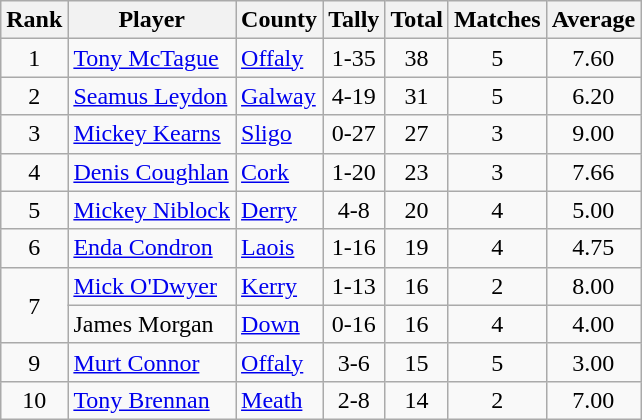<table class="wikitable">
<tr>
<th>Rank</th>
<th>Player</th>
<th>County</th>
<th>Tally</th>
<th>Total</th>
<th>Matches</th>
<th>Average</th>
</tr>
<tr>
<td rowspan=1 align=center>1</td>
<td><a href='#'>Tony McTague</a></td>
<td><a href='#'>Offaly</a></td>
<td align=center>1-35</td>
<td align=center>38</td>
<td align=center>5</td>
<td align=center>7.60</td>
</tr>
<tr>
<td rowspan=1 align=center>2</td>
<td><a href='#'>Seamus Leydon</a></td>
<td><a href='#'>Galway</a></td>
<td align=center>4-19</td>
<td align=center>31</td>
<td align=center>5</td>
<td align=center>6.20</td>
</tr>
<tr>
<td rowspan=1 align=center>3</td>
<td><a href='#'>Mickey Kearns</a></td>
<td><a href='#'>Sligo</a></td>
<td align=center>0-27</td>
<td align=center>27</td>
<td align=center>3</td>
<td align=center>9.00</td>
</tr>
<tr>
<td rowspan=1 align=center>4</td>
<td><a href='#'>Denis Coughlan</a></td>
<td><a href='#'>Cork</a></td>
<td align=center>1-20</td>
<td align=center>23</td>
<td align=center>3</td>
<td align=center>7.66</td>
</tr>
<tr>
<td rowspan=1 align=center>5</td>
<td><a href='#'>Mickey Niblock</a></td>
<td><a href='#'>Derry</a></td>
<td align=center>4-8</td>
<td align=center>20</td>
<td align=center>4</td>
<td align=center>5.00</td>
</tr>
<tr>
<td rowspan=1 align=center>6</td>
<td><a href='#'>Enda Condron</a></td>
<td><a href='#'>Laois</a></td>
<td align=center>1-16</td>
<td align=center>19</td>
<td align=center>4</td>
<td align=center>4.75</td>
</tr>
<tr>
<td rowspan=2 align=center>7</td>
<td><a href='#'>Mick O'Dwyer</a></td>
<td><a href='#'>Kerry</a></td>
<td align=center>1-13</td>
<td align=center>16</td>
<td align=center>2</td>
<td align=center>8.00</td>
</tr>
<tr>
<td>James Morgan</td>
<td><a href='#'>Down</a></td>
<td align=center>0-16</td>
<td align=center>16</td>
<td align=center>4</td>
<td align=center>4.00</td>
</tr>
<tr>
<td rowspan=1 align=center>9</td>
<td><a href='#'>Murt Connor</a></td>
<td><a href='#'>Offaly</a></td>
<td align=center>3-6</td>
<td align=center>15</td>
<td align=center>5</td>
<td align=center>3.00</td>
</tr>
<tr>
<td rowspan=1 align=center>10</td>
<td><a href='#'>Tony Brennan</a></td>
<td><a href='#'>Meath</a></td>
<td align=center>2-8</td>
<td align=center>14</td>
<td align=center>2</td>
<td align=center>7.00</td>
</tr>
</table>
